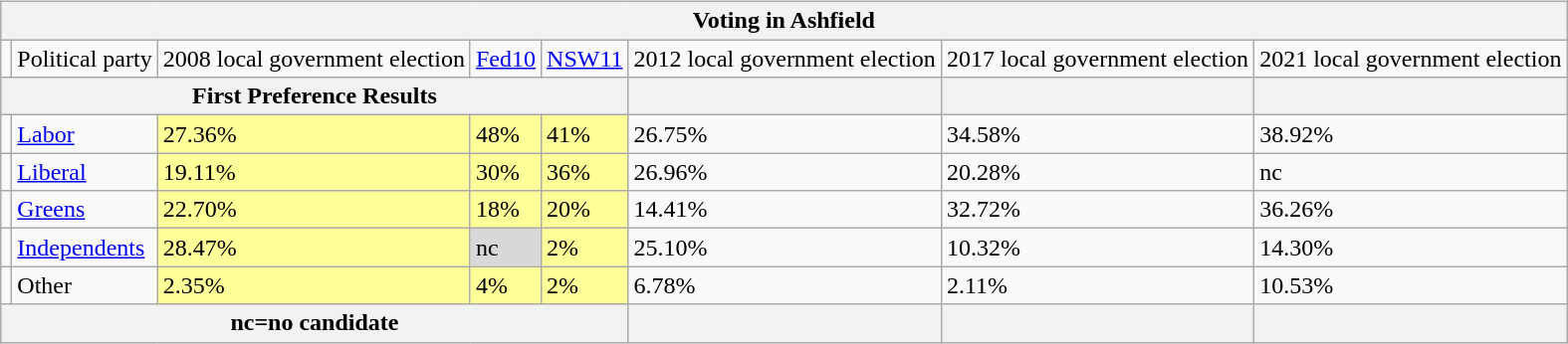<table class="wikitable" style="float:left; clear:right; margin:0.2em 0 0.2em 1em">
<tr>
<th colspan="8">Voting in Ashfield</th>
</tr>
<tr>
<td></td>
<td>Political party</td>
<td>2008 local government election</td>
<td><a href='#'>Fed10</a></td>
<td><a href='#'>NSW11</a></td>
<td>2012 local government election</td>
<td>2017 local government election</td>
<td>2021 local government election</td>
</tr>
<tr>
<th colspan="5">First Preference Results</th>
<th></th>
<th></th>
<th></th>
</tr>
<tr>
<td></td>
<td><a href='#'>Labor</a></td>
<td style="background:#ff9;">27.36%</td>
<td style="background:#ff9;">48%</td>
<td style="background:#ff9;">41%</td>
<td>26.75%</td>
<td>34.58%</td>
<td>38.92%</td>
</tr>
<tr>
<td></td>
<td><a href='#'>Liberal</a></td>
<td style="background:#ff9;">19.11%</td>
<td style="background:#ff9;">30%</td>
<td style="background:#ff9;">36%</td>
<td>26.96%</td>
<td>20.28%</td>
<td>nc</td>
</tr>
<tr>
<td></td>
<td><a href='#'>Greens</a></td>
<td style="background:#ff9;">22.70%</td>
<td style="background:#ff9;">18%</td>
<td style="background:#ff9;">20%</td>
<td>14.41%</td>
<td>32.72%</td>
<td>36.26%</td>
</tr>
<tr>
<td></td>
<td><a href='#'>Independents</a></td>
<td style="background:#ff9;">28.47%</td>
<td style="background:#d8d8d8;">nc</td>
<td style="background:#ff9;">2%</td>
<td>25.10%</td>
<td>10.32%</td>
<td>14.30%</td>
</tr>
<tr>
<td></td>
<td>Other</td>
<td style="background:#ff9;">2.35%</td>
<td style="background:#ff9;">4%</td>
<td style="background:#ff9;">2%</td>
<td>6.78%</td>
<td>2.11%</td>
<td>10.53%</td>
</tr>
<tr>
<th colspan="5">nc=no candidate</th>
<th></th>
<th></th>
<th></th>
</tr>
</table>
